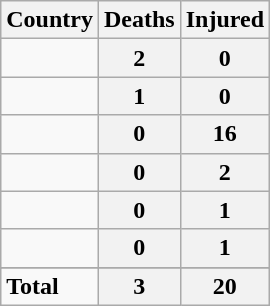<table class="wikitable centre sortable">
<tr>
<th>Country</th>
<th>Deaths</th>
<th>Injured</th>
</tr>
<tr>
<td></td>
<th>2</th>
<th>0</th>
</tr>
<tr>
<td></td>
<th>1</th>
<th>0</th>
</tr>
<tr>
<td></td>
<th>0</th>
<th>16</th>
</tr>
<tr>
<td></td>
<th>0</th>
<th>2</th>
</tr>
<tr>
<td></td>
<th>0</th>
<th>1</th>
</tr>
<tr>
<td></td>
<th>0</th>
<th>1</th>
</tr>
<tr>
</tr>
<tr class="sortbottom">
<td><strong>Total</strong></td>
<th>3</th>
<th>20</th>
</tr>
</table>
